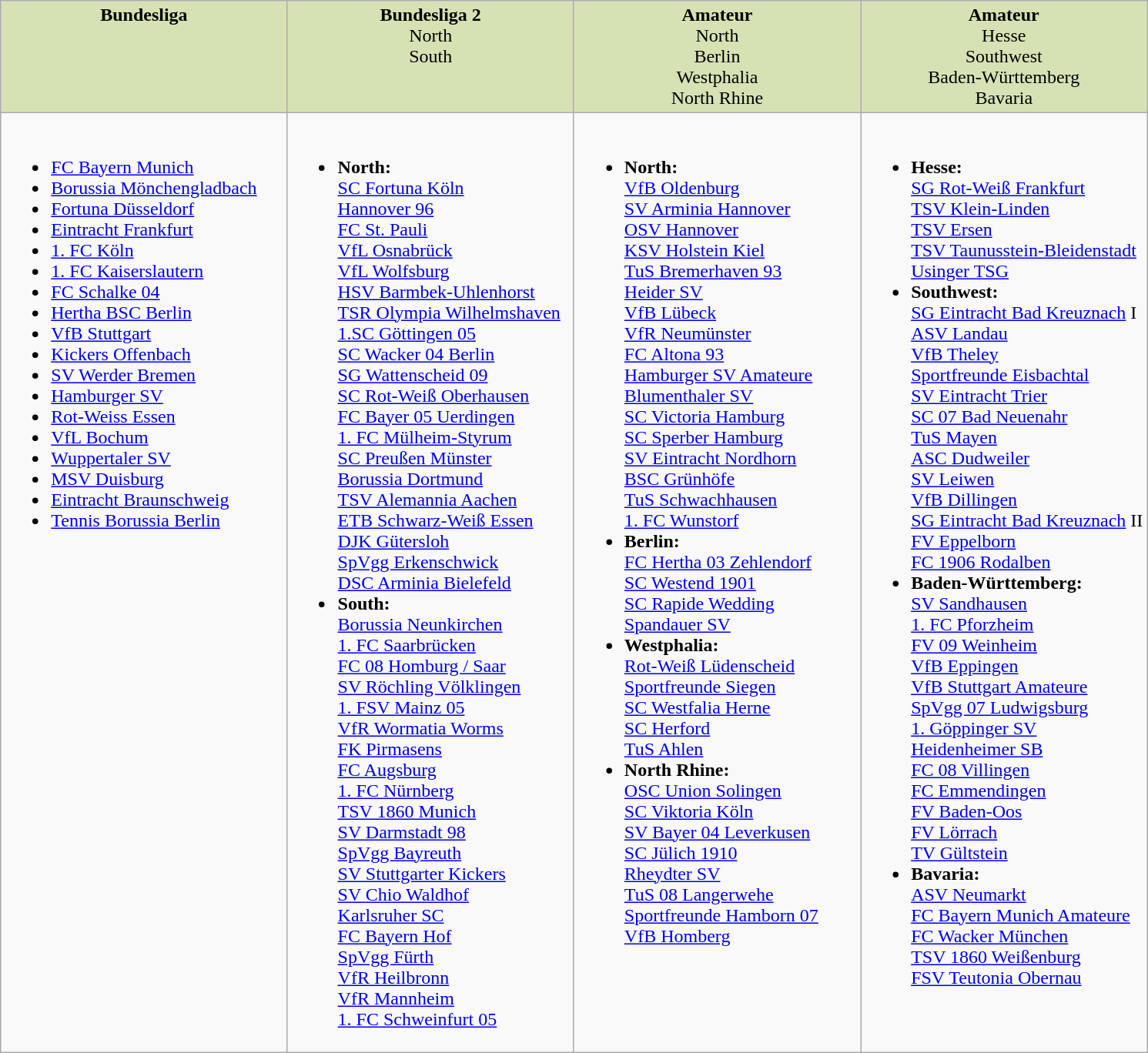<table class="wikitable">
<tr valign="top" bgcolor="#D6E2B3" align="center">
<td width="25%"><strong>Bundesliga</strong></td>
<td width="25%"><strong>Bundesliga 2</strong> <br>North<br>South</td>
<td width="25%"><strong>Amateur</strong> <br>North<br>Berlin<br>Westphalia<br>North Rhine</td>
<td width="25%"><strong>Amateur</strong> <br>Hesse<br>Southwest<br>Baden-Württemberg<br>Bavaria</td>
</tr>
<tr valign="top">
<td><br><ul><li><a href='#'>FC Bayern Munich</a></li><li><a href='#'>Borussia Mönchengladbach</a></li><li><a href='#'>Fortuna Düsseldorf</a></li><li><a href='#'>Eintracht Frankfurt</a></li><li><a href='#'>1. FC Köln</a></li><li><a href='#'>1. FC Kaiserslautern</a></li><li><a href='#'>FC Schalke 04</a></li><li><a href='#'>Hertha BSC Berlin</a></li><li><a href='#'>VfB Stuttgart</a></li><li><a href='#'>Kickers Offenbach</a></li><li><a href='#'>SV Werder Bremen</a></li><li><a href='#'>Hamburger SV</a></li><li><a href='#'>Rot-Weiss Essen</a></li><li><a href='#'>VfL Bochum</a></li><li><a href='#'>Wuppertaler SV</a></li><li><a href='#'>MSV Duisburg</a></li><li><a href='#'>Eintracht Braunschweig</a></li><li><a href='#'>Tennis Borussia Berlin</a></li></ul></td>
<td><br><ul><li><strong>North:</strong> <br> <a href='#'>SC Fortuna Köln</a> <br> <a href='#'>Hannover 96</a> <br> <a href='#'>FC St. Pauli</a> <br> <a href='#'>VfL Osnabrück</a> <br> <a href='#'>VfL Wolfsburg</a> <br> <a href='#'>HSV Barmbek-Uhlenhorst</a> <br> <a href='#'>TSR Olympia Wilhelmshaven</a> <br> <a href='#'>1.SC Göttingen 05</a> <br> <a href='#'>SC Wacker 04 Berlin</a> <br> <a href='#'>SG Wattenscheid 09</a> <br> <a href='#'>SC Rot-Weiß Oberhausen</a> <br> <a href='#'>FC Bayer 05 Uerdingen</a> <br> <a href='#'>1. FC Mülheim-Styrum</a> <br> <a href='#'>SC Preußen Münster</a> <br> <a href='#'>Borussia Dortmund</a> <br> <a href='#'>TSV Alemannia Aachen</a> <br> <a href='#'>ETB Schwarz-Weiß Essen</a> <br> <a href='#'>DJK Gütersloh</a> <br> <a href='#'>SpVgg Erkenschwick</a> <br> <a href='#'>DSC Arminia Bielefeld</a></li><li><strong>South:</strong> <br> <a href='#'>Borussia Neunkirchen</a> <br> <a href='#'>1. FC Saarbrücken</a> <br> <a href='#'>FC 08 Homburg / Saar</a> <br> <a href='#'>SV Röchling Völklingen</a> <br> <a href='#'>1. FSV Mainz 05</a> <br> <a href='#'>VfR Wormatia Worms</a> <br> <a href='#'>FK Pirmasens</a> <br> <a href='#'>FC Augsburg</a> <br> <a href='#'>1. FC Nürnberg</a> <br> <a href='#'>TSV 1860 Munich</a> <br> <a href='#'>SV Darmstadt 98</a> <br> <a href='#'>SpVgg Bayreuth</a> <br> <a href='#'>SV Stuttgarter Kickers</a> <br> <a href='#'>SV Chio Waldhof</a> <br> <a href='#'>Karlsruher SC</a> <br> <a href='#'>FC Bayern Hof</a> <br> <a href='#'>SpVgg Fürth</a> <br> <a href='#'>VfR Heilbronn</a> <br> <a href='#'>VfR Mannheim</a> <br> <a href='#'>1. FC Schweinfurt 05</a></li></ul></td>
<td><br><ul><li><strong>North:</strong> <br> <a href='#'>VfB Oldenburg</a><br> <a href='#'>SV Arminia Hannover</a> <br> <a href='#'>OSV Hannover</a> <br> <a href='#'>KSV Holstein Kiel</a> <br> <a href='#'>TuS Bremerhaven 93</a> <br> <a href='#'>Heider SV</a> <br> <a href='#'>VfB Lübeck</a> <br> <a href='#'>VfR Neumünster</a> <br> <a href='#'>FC Altona 93</a> <br> <a href='#'>Hamburger SV Amateure</a> <br> <a href='#'>Blumenthaler SV</a> <br> <a href='#'>SC Victoria Hamburg</a> <br> <a href='#'>SC Sperber Hamburg</a> <br> <a href='#'>SV Eintracht Nordhorn</a> <br> <a href='#'>BSC Grünhöfe</a> <br> <a href='#'>TuS Schwachhausen</a> <br> <a href='#'>1. FC Wunstorf</a></li><li><strong>Berlin:</strong> <br> <a href='#'>FC Hertha 03 Zehlendorf</a> <br> <a href='#'>SC Westend 1901</a> <br> <a href='#'>SC Rapide Wedding</a> <br> <a href='#'>Spandauer SV</a></li><li><strong>Westphalia:</strong> <br> <a href='#'>Rot-Weiß Lüdenscheid</a> <br> <a href='#'>Sportfreunde Siegen</a> <br> <a href='#'>SC Westfalia Herne</a> <br> <a href='#'>SC Herford</a> <br> <a href='#'>TuS Ahlen</a></li><li><strong>North Rhine:</strong> <br> <a href='#'>OSC Union Solingen</a> <br> <a href='#'>SC Viktoria Köln</a> <br> <a href='#'>SV Bayer 04 Leverkusen</a> <br> <a href='#'>SC Jülich 1910</a> <br> <a href='#'>Rheydter SV</a> <br> <a href='#'>TuS 08 Langerwehe</a> <br> <a href='#'>Sportfreunde Hamborn 07</a> <br> <a href='#'>VfB Homberg</a></li></ul></td>
<td><br><ul><li><strong>Hesse:</strong> <br> <a href='#'>SG Rot-Weiß Frankfurt</a> <br> <a href='#'>TSV Klein-Linden</a> <br> <a href='#'>TSV Ersen</a> <br> <a href='#'>TSV Taunusstein-Bleidenstadt</a> <br> <a href='#'>Usinger TSG</a></li><li><strong>Southwest:</strong> <br> <a href='#'>SG Eintracht Bad Kreuznach</a> I <br> <a href='#'>ASV Landau</a><br> <a href='#'>VfB Theley</a> <br> <a href='#'>Sportfreunde Eisbachtal</a> <br> <a href='#'>SV Eintracht Trier</a> <br> <a href='#'>SC 07 Bad Neuenahr</a> <br> <a href='#'>TuS Mayen</a> <br> <a href='#'>ASC Dudweiler</a> <br> <a href='#'>SV Leiwen</a> <br> <a href='#'>VfB Dillingen</a> <br> <a href='#'>SG Eintracht Bad Kreuznach</a> II <br> <a href='#'>FV Eppelborn</a> <br> <a href='#'>FC 1906 Rodalben</a></li><li><strong>Baden-Württemberg:</strong> <br> <a href='#'>SV Sandhausen</a> <br> <a href='#'>1. FC Pforzheim</a> <br> <a href='#'>FV 09 Weinheim</a> <br> <a href='#'>VfB Eppingen</a> <br> <a href='#'>VfB Stuttgart Amateure</a> <br> <a href='#'>SpVgg 07 Ludwigsburg</a> <br> <a href='#'>1. Göppinger SV</a> <br> <a href='#'>Heidenheimer SB</a> <br> <a href='#'>FC 08 Villingen</a> <br> <a href='#'>FC Emmendingen</a> <br> <a href='#'>FV Baden-Oos</a> <br> <a href='#'>FV Lörrach</a> <br> <a href='#'>TV Gültstein</a></li><li><strong>Bavaria:</strong> <br> <a href='#'>ASV Neumarkt</a> <br> <a href='#'>FC Bayern Munich Amateure</a> <br> <a href='#'>FC Wacker München</a> <br> <a href='#'>TSV 1860 Weißenburg</a> <br> <a href='#'>FSV Teutonia Obernau</a></li></ul></td>
</tr>
</table>
